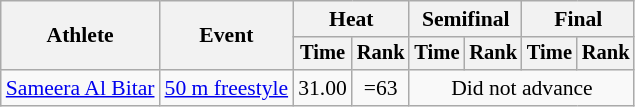<table class=wikitable style="font-size:90%">
<tr>
<th rowspan="2">Athlete</th>
<th rowspan="2">Event</th>
<th colspan="2">Heat</th>
<th colspan="2">Semifinal</th>
<th colspan="2">Final</th>
</tr>
<tr style="font-size:95%">
<th>Time</th>
<th>Rank</th>
<th>Time</th>
<th>Rank</th>
<th>Time</th>
<th>Rank</th>
</tr>
<tr align=center>
<td align=left><a href='#'>Sameera Al Bitar</a></td>
<td align=left><a href='#'>50 m freestyle</a></td>
<td>31.00</td>
<td>=63</td>
<td colspan=4>Did not advance</td>
</tr>
</table>
